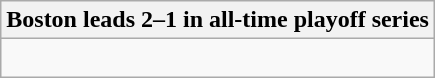<table class="wikitable collapsible collapsed">
<tr>
<th>Boston leads 2–1 in all-time playoff series</th>
</tr>
<tr>
<td><br>

</td>
</tr>
</table>
